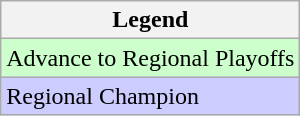<table class="wikitable">
<tr>
<th>Legend</th>
</tr>
<tr style="background:#cfc;">
<td>Advance to Regional Playoffs</td>
</tr>
<tr style="background:#ccf;">
<td>Regional Champion</td>
</tr>
</table>
